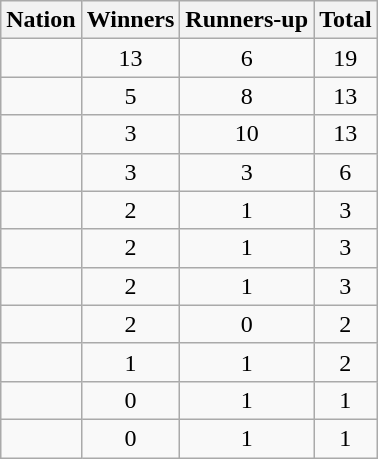<table class="wikitable sortable">
<tr>
<th>Nation</th>
<th>Winners</th>
<th>Runners-up</th>
<th>Total</th>
</tr>
<tr>
<td></td>
<td align=center>13</td>
<td align=center>6</td>
<td align=center>19</td>
</tr>
<tr>
<td></td>
<td align=center>5</td>
<td align=center>8</td>
<td align=center>13</td>
</tr>
<tr>
<td></td>
<td align=center>3</td>
<td align=center>10</td>
<td align=center>13</td>
</tr>
<tr>
<td></td>
<td align=center>3</td>
<td align=center>3</td>
<td align=center>6</td>
</tr>
<tr>
<td></td>
<td align=center>2</td>
<td align=center>1</td>
<td align=center>3</td>
</tr>
<tr>
<td></td>
<td align=center>2</td>
<td align=center>1</td>
<td align=center>3</td>
</tr>
<tr>
<td></td>
<td align=center>2</td>
<td align=center>1</td>
<td align=center>3</td>
</tr>
<tr>
<td></td>
<td align=center>2</td>
<td align=center>0</td>
<td align=center>2</td>
</tr>
<tr>
<td></td>
<td align=center>1</td>
<td align=center>1</td>
<td align=center>2</td>
</tr>
<tr>
<td></td>
<td align=center>0</td>
<td align=center>1</td>
<td align=center>1</td>
</tr>
<tr>
<td></td>
<td align=center>0</td>
<td align=center>1</td>
<td align=center>1</td>
</tr>
</table>
